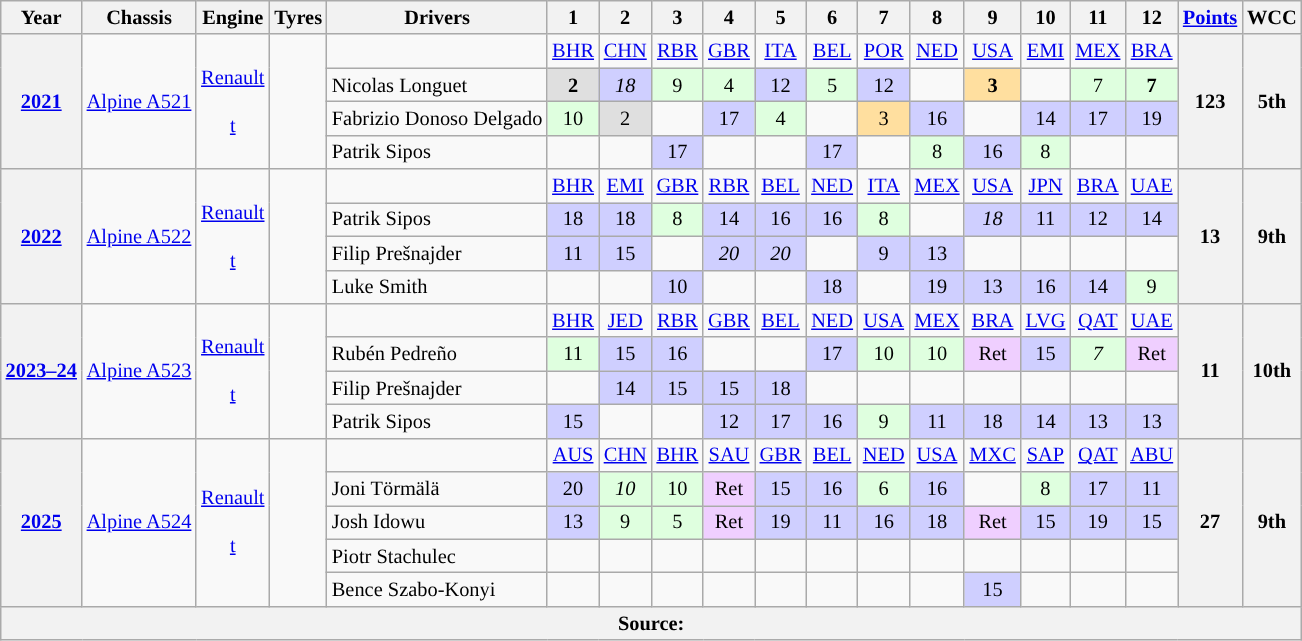<table class="wikitable" style="text-align:center; font-size:85%">
<tr>
<th>Year</th>
<th>Chassis</th>
<th>Engine</th>
<th>Tyres</th>
<th>Drivers</th>
<th>1</th>
<th>2</th>
<th>3</th>
<th>4</th>
<th>5</th>
<th>6</th>
<th>7</th>
<th>8</th>
<th>9</th>
<th>10</th>
<th>11</th>
<th>12</th>
<th><a href='#'>Points</a></th>
<th>WCC</th>
</tr>
<tr>
<th rowspan="4"><a href='#'>2021</a></th>
<td rowspan="4"><a href='#'>Alpine A521</a></td>
<td rowspan="4"><a href='#'>Renault</a><br><br><a href='#'>t</a></td>
<td rowspan="4"></td>
<td></td>
<td><a href='#'>BHR</a></td>
<td><a href='#'>CHN</a></td>
<td><a href='#'>RBR</a></td>
<td><a href='#'>GBR</a></td>
<td><a href='#'>ITA</a></td>
<td><a href='#'>BEL</a></td>
<td><a href='#'>POR</a></td>
<td><a href='#'>NED</a></td>
<td><a href='#'>USA</a></td>
<td><a href='#'>EMI</a></td>
<td><a href='#'>MEX</a></td>
<td><a href='#'>BRA</a></td>
<th rowspan="4" style="background: #">123</th>
<th rowspan="4" style="background: #">5th</th>
</tr>
<tr>
<td align="left"> Nicolas Longuet</td>
<td style="background: #DFDFDF"><strong>2</strong></td>
<td style="background: #CFCFFF"><em>18</em></td>
<td style="background: #DFFFDF">9</td>
<td style="background: #DFFFDF">4</td>
<td style="background: #CFCFFF">12</td>
<td style="background: #DFFFDF">5</td>
<td style="background: #CFCFFF">12</td>
<td style="background: #"></td>
<td style="background: #FFDF9F"><strong>3</strong></td>
<td style="background: #"></td>
<td style="background: #DFFFDF">7</td>
<td style="background: #DFFFDF"><strong>7</strong></td>
</tr>
<tr>
<td align="left"> Fabrizio Donoso Delgado</td>
<td style="background: #DFFFDF">10</td>
<td style="background: #DFDFDF">2</td>
<td style="background: #"></td>
<td style="background: #CFCFFF">17</td>
<td style="background: #DFFFDF">4</td>
<td style="background: #"></td>
<td style="background: #FFDF9F">3</td>
<td style="background: #CFCFFF">16</td>
<td style="background: #"></td>
<td style="background: #CFCFFF">14</td>
<td style="background: #CFCFFF">17</td>
<td style="background: #CFCFFF">19</td>
</tr>
<tr>
<td align="left"> Patrik Sipos</td>
<td style="background: #"></td>
<td style="background: #'"></td>
<td style="background: #CFCFFF">17</td>
<td style="background: #"></td>
<td style="background: #"></td>
<td style="background: #CFCFFF">17</td>
<td style="background: #"></td>
<td style="background: #DFFFDF">8</td>
<td style="background: #CFCFFF">16</td>
<td style="background: #DFFFDF">8</td>
<td style="background: #"></td>
<td style="background: #"></td>
</tr>
<tr>
<th rowspan="4"><a href='#'>2022</a></th>
<td rowspan="4"><a href='#'>Alpine A522</a></td>
<td rowspan="4"><a href='#'>Renault</a><br><br><a href='#'>t</a></td>
<td rowspan="4"></td>
<td></td>
<td><a href='#'>BHR</a></td>
<td><a href='#'>EMI</a></td>
<td><a href='#'>GBR</a></td>
<td><a href='#'>RBR</a></td>
<td><a href='#'>BEL</a></td>
<td><a href='#'>NED</a></td>
<td><a href='#'>ITA</a></td>
<td><a href='#'>MEX</a></td>
<td><a href='#'>USA</a></td>
<td><a href='#'>JPN</a></td>
<td><a href='#'>BRA</a></td>
<td><a href='#'>UAE</a></td>
<th rowspan="4" style="background:">13</th>
<th rowspan="4" style="background:">9th</th>
</tr>
<tr>
<td align="left"> Patrik Sipos</td>
<td style="background: #CFCFFF">18</td>
<td style="background: #CFCFFF">18</td>
<td style="background: #DFFFDF">8</td>
<td style="background: #CFCFFF">14</td>
<td style="background: #CFCFFF">16</td>
<td style="background: #CFCFFF">16</td>
<td style="background: #DFFFDF">8</td>
<td style="background: #"></td>
<td style="background: #CFCFFF"><em>18</em></td>
<td style="background: #CFCFFF">11</td>
<td style="background: #CFCFFF">12</td>
<td style="background: #CFCFFF">14</td>
</tr>
<tr>
<td align="left"> Filip Prešnajder</td>
<td style="background: #CFCFFF">11</td>
<td style="background: #CFCFFF">15</td>
<td style="background: #"></td>
<td style="background: #CFCFFF"><em>20</em></td>
<td style="background: #CFCFFF"><em>20</em></td>
<td style="background: #"></td>
<td style="background: #CFCFFF">9</td>
<td style="background: #CFCFFF">13</td>
<td style="background: #"></td>
<td style="background: #"></td>
<td style="background: #"></td>
<td style="background: #"></td>
</tr>
<tr>
<td align="left"> Luke Smith</td>
<td style="background:"></td>
<td style="background:"></td>
<td style="background: #CFCFFF">10</td>
<td style="background:"></td>
<td style="background:"></td>
<td style="background: #CFCFFF">18</td>
<td style="background: #"></td>
<td style="background: #CFCFFF">19</td>
<td style="background: #CFCFFF">13</td>
<td style="background: #CFCFFF">16</td>
<td style="background: #CFCFFF">14</td>
<td style="background: #DFFFDF">9</td>
</tr>
<tr>
<th rowspan="4"><a href='#'>2023–24</a></th>
<td rowspan="4"><a href='#'>Alpine A523</a></td>
<td rowspan="4"><a href='#'>Renault</a><br><br><a href='#'>t</a></td>
<td rowspan="4"></td>
<td></td>
<td><a href='#'>BHR</a></td>
<td><a href='#'>JED</a></td>
<td><a href='#'>RBR</a></td>
<td><a href='#'>GBR</a></td>
<td><a href='#'>BEL</a></td>
<td><a href='#'>NED</a></td>
<td><a href='#'>USA</a></td>
<td><a href='#'>MEX</a></td>
<td><a href='#'>BRA</a></td>
<td><a href='#'>LVG</a></td>
<td><a href='#'>QAT</a></td>
<td><a href='#'>UAE</a></td>
<th rowspan="4" style="background:">11</th>
<th rowspan="4" style="background:">10th</th>
</tr>
<tr>
<td align="left"> Rubén Pedreño</td>
<td style="background: #DFFFDF">11</td>
<td style="background: #CFCFFF">15</td>
<td style="background: #CFCFFF">16</td>
<td style="background: #"></td>
<td style="background: #"></td>
<td style="background: #CFCFFF">17</td>
<td style="background: #DFFFDF">10</td>
<td style="background: #DFFFDF">10</td>
<td style="background: #EFCFFF">Ret</td>
<td style="background: #CFCFFF">15</td>
<td style="background: #DFFFDF"><em>7</em></td>
<td style="background: #EFCFFF">Ret</td>
</tr>
<tr>
<td align="left"> Filip Prešnajder</td>
<td style="background: #"></td>
<td style="background: #CFCFFF">14</td>
<td style="background: #CFCFFF">15</td>
<td style="background: #CFCFFF">15</td>
<td style="background: #CFCFFF">18</td>
<td style="background: #"></td>
<td style="background: #"></td>
<td style="background: #"></td>
<td style="background: #"></td>
<td style="background: #"></td>
<td style="background: #"></td>
<td style="background: #"></td>
</tr>
<tr>
<td align="left"> Patrik Sipos</td>
<td style="background: #CFCFFF">15</td>
<td style="background: #"></td>
<td style="background: #"></td>
<td style="background: #CFCFFF">12</td>
<td style="background: #CFCFFF">17</td>
<td style="background: #CFCFFF">16</td>
<td style="background: #DFFFDF">9</td>
<td style="background: #CFCFFF">11</td>
<td style="background: #CFCFFF">18</td>
<td style="background: #CFCFFF">14</td>
<td style="background: #CFCFFF">13</td>
<td style="background: #CFCFFF">13</td>
</tr>
<tr>
<th rowspan="5"><a href='#'>2025</a></th>
<td rowspan="5"><a href='#'>Alpine A524</a></td>
<td rowspan="5"><a href='#'>Renault</a><br><br><a href='#'>t</a></td>
<td rowspan="5"></td>
<td></td>
<td><a href='#'>AUS</a></td>
<td><a href='#'>CHN</a></td>
<td><a href='#'>BHR</a></td>
<td><a href='#'>SAU</a></td>
<td><a href='#'>GBR</a></td>
<td><a href='#'>BEL</a></td>
<td><a href='#'>NED</a></td>
<td><a href='#'>USA</a></td>
<td><a href='#'>MXC</a></td>
<td><a href='#'>SAP</a></td>
<td><a href='#'>QAT</a></td>
<td><a href='#'>ABU</a></td>
<th rowspan="5" style="background: #">27</th>
<th rowspan="5" style="background: #">9th</th>
</tr>
<tr>
<td align="left"> Joni Törmälä</td>
<td style="background: #CFCFFF">20</td>
<td style="background: #DFFFDF"><em>10</em></td>
<td style="background: #DFFFDF">10</td>
<td style="background: #EFCFFF">Ret</td>
<td style="background: #CFCFFF">15</td>
<td style="background: #CFCFFF">16</td>
<td style="background: #DFFFDF">6</td>
<td style="background: #CFCFFF">16</td>
<td style="background:"></td>
<td style="background: #DFFFDF">8</td>
<td style="background: #CFCFFF">17</td>
<td style="background: #CFCFFF">11</td>
</tr>
<tr>
<td align="left"> Josh Idowu</td>
<td style="background: #CFCFFF">13</td>
<td style="background: #DFFFDF">9</td>
<td style="background: #DFFFDF">5</td>
<td style="background: #EFCFFF">Ret</td>
<td style="background: #CFCFFF">19</td>
<td style="background: #CFCFFF">11</td>
<td style="background: #CFCFFF">16</td>
<td style="background: #CFCFFF">18</td>
<td style="background: #EFCFFF">Ret</td>
<td style="background: #CFCFFF">15</td>
<td style="background: #CFCFFF">19</td>
<td style="background: #CFCFFF">15</td>
</tr>
<tr>
<td align="left"> Piotr Stachulec</td>
<td style="background: #"></td>
<td style="background: #"></td>
<td style="background: #"></td>
<td style="background: #"></td>
<td style="background:"></td>
<td style="background:"></td>
<td style="background:"></td>
<td style="background:"></td>
<td style="background:"></td>
<td style="background:"></td>
<td style="background:"></td>
<td style="background:"></td>
</tr>
<tr>
<td align="left"> Bence Szabo-Konyi</td>
<td style="background: #"></td>
<td style="background: #"></td>
<td style="background: #"></td>
<td style="background: #"></td>
<td style="background:"></td>
<td style="background:"></td>
<td style="background:"></td>
<td style="background:"></td>
<td style="background: #CFCFFF">15</td>
<td style="background:"></td>
<td style="background:"></td>
<td style="background:"></td>
</tr>
<tr>
<th colspan="19">Source:</th>
</tr>
</table>
